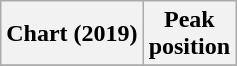<table class="wikitable plainrowheaders">
<tr>
<th>Chart (2019)</th>
<th>Peak<br>position</th>
</tr>
<tr>
</tr>
</table>
